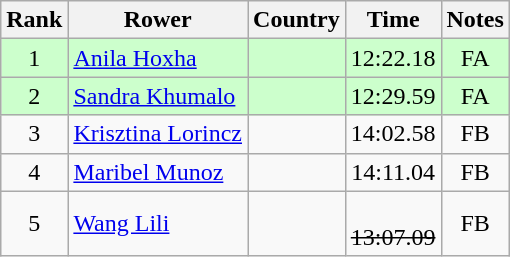<table class="wikitable" style="text-align:center">
<tr>
<th>Rank</th>
<th>Rower</th>
<th>Country</th>
<th>Time</th>
<th>Notes</th>
</tr>
<tr bgcolor=ccffcc>
<td>1</td>
<td align="left"><a href='#'>Anila Hoxha</a></td>
<td align="left"></td>
<td>12:22.18</td>
<td>FA</td>
</tr>
<tr bgcolor=ccffcc>
<td>2</td>
<td align="left"><a href='#'>Sandra Khumalo</a></td>
<td align="left"></td>
<td>12:29.59</td>
<td>FA</td>
</tr>
<tr>
<td>3</td>
<td align="left"><a href='#'>Krisztina Lorincz</a></td>
<td align="left"></td>
<td>14:02.58</td>
<td>FB</td>
</tr>
<tr>
<td>4</td>
<td align="left"><a href='#'>Maribel Munoz</a></td>
<td align="left"></td>
<td>14:11.04</td>
<td>FB</td>
</tr>
<tr>
<td>5</td>
<td align="left"><a href='#'>Wang Lili</a></td>
<td align="left"></td>
<td><br><s>13:07.09</s></td>
<td>FB</td>
</tr>
</table>
